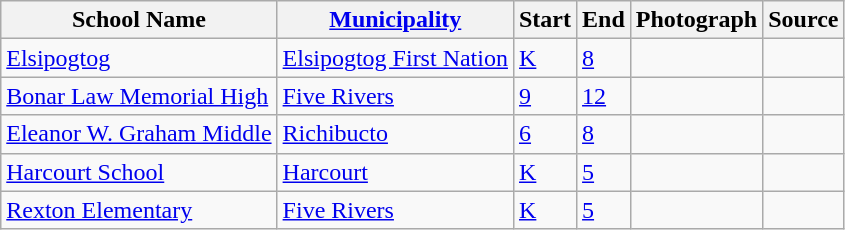<table class="wikitable sortable">
<tr>
<th>School Name</th>
<th><a href='#'>Municipality</a></th>
<th>Start</th>
<th>End</th>
<th>Photograph</th>
<th>Source</th>
</tr>
<tr>
<td><a href='#'>Elsipogtog</a></td>
<td><a href='#'>Elsipogtog First Nation</a></td>
<td><a href='#'>K</a></td>
<td><a href='#'>8</a></td>
<td></td>
<td></td>
</tr>
<tr>
<td><a href='#'>Bonar Law Memorial High</a></td>
<td><a href='#'>Five Rivers</a></td>
<td><a href='#'>9</a></td>
<td><a href='#'>12</a></td>
<td></td>
<td></td>
</tr>
<tr>
<td><a href='#'>Eleanor W. Graham Middle</a></td>
<td><a href='#'>Richibucto</a></td>
<td><a href='#'>6</a></td>
<td><a href='#'>8</a></td>
<td></td>
<td></td>
</tr>
<tr>
<td><a href='#'>Harcourt School</a></td>
<td><a href='#'>Harcourt</a></td>
<td><a href='#'>K</a></td>
<td><a href='#'>5</a></td>
<td></td>
<td></td>
</tr>
<tr>
<td><a href='#'>Rexton Elementary</a></td>
<td><a href='#'>Five Rivers</a></td>
<td><a href='#'>K</a></td>
<td><a href='#'>5</a></td>
<td></td>
<td></td>
</tr>
</table>
